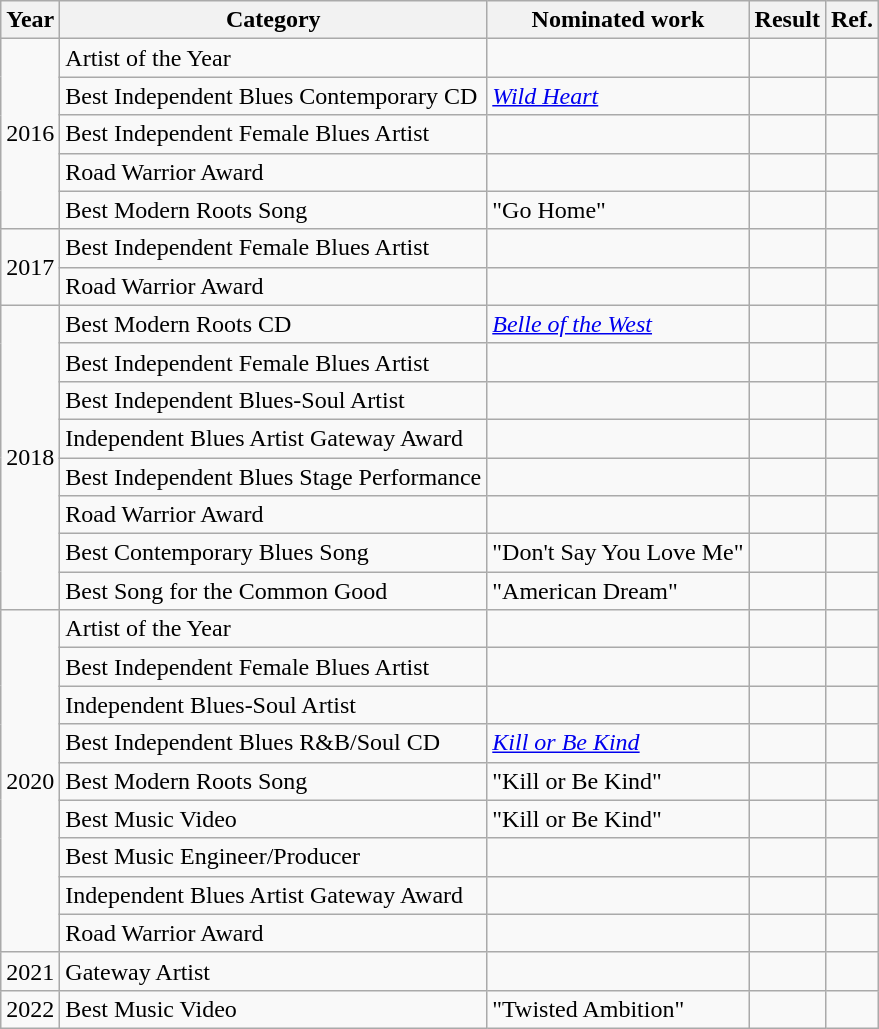<table class="wikitable">
<tr>
<th>Year</th>
<th>Category</th>
<th>Nominated work</th>
<th>Result</th>
<th>Ref.</th>
</tr>
<tr>
<td rowspan="5">2016</td>
<td>Artist of the Year</td>
<td></td>
<td></td>
<td></td>
</tr>
<tr>
<td>Best Independent Blues Contemporary CD</td>
<td><em><a href='#'>Wild Heart</a></em></td>
<td></td>
<td></td>
</tr>
<tr>
<td>Best Independent Female Blues Artist</td>
<td></td>
<td></td>
<td></td>
</tr>
<tr>
<td>Road Warrior Award</td>
<td></td>
<td></td>
<td></td>
</tr>
<tr>
<td>Best Modern Roots Song</td>
<td>"Go Home"</td>
<td></td>
<td></td>
</tr>
<tr>
<td rowspan="2">2017</td>
<td>Best Independent Female Blues Artist</td>
<td></td>
<td></td>
<td></td>
</tr>
<tr>
<td>Road Warrior Award</td>
<td></td>
<td></td>
<td></td>
</tr>
<tr>
<td rowspan="8">2018</td>
<td>Best Modern Roots CD</td>
<td><em><a href='#'>Belle of the West</a></em></td>
<td></td>
<td></td>
</tr>
<tr>
<td>Best Independent Female Blues Artist</td>
<td></td>
<td></td>
<td></td>
</tr>
<tr>
<td>Best Independent Blues-Soul Artist</td>
<td></td>
<td></td>
<td></td>
</tr>
<tr>
<td>Independent Blues Artist Gateway Award</td>
<td></td>
<td></td>
<td></td>
</tr>
<tr>
<td>Best Independent Blues Stage Performance</td>
<td></td>
<td></td>
<td></td>
</tr>
<tr>
<td>Road Warrior Award</td>
<td></td>
<td></td>
<td></td>
</tr>
<tr>
<td>Best Contemporary Blues Song</td>
<td>"Don't Say You Love Me"</td>
<td></td>
<td></td>
</tr>
<tr>
<td>Best Song for the Common Good</td>
<td>"American Dream"</td>
<td></td>
<td></td>
</tr>
<tr>
<td rowspan="9">2020</td>
<td>Artist of the Year</td>
<td></td>
<td></td>
<td></td>
</tr>
<tr>
<td>Best Independent Female Blues Artist</td>
<td></td>
<td></td>
<td></td>
</tr>
<tr>
<td>Independent Blues-Soul Artist</td>
<td></td>
<td></td>
<td></td>
</tr>
<tr>
<td>Best Independent Blues R&B/Soul CD</td>
<td><em><a href='#'>Kill or Be Kind</a></em></td>
<td></td>
<td></td>
</tr>
<tr>
<td>Best Modern Roots Song</td>
<td>"Kill or Be Kind"</td>
<td></td>
<td></td>
</tr>
<tr>
<td>Best Music Video</td>
<td>"Kill or Be Kind"</td>
<td></td>
<td></td>
</tr>
<tr>
<td>Best Music Engineer/Producer</td>
<td></td>
<td></td>
<td></td>
</tr>
<tr>
<td>Independent Blues Artist Gateway Award</td>
<td></td>
<td></td>
<td></td>
</tr>
<tr>
<td>Road Warrior Award</td>
<td></td>
<td></td>
<td></td>
</tr>
<tr>
<td>2021</td>
<td>Gateway Artist</td>
<td></td>
<td></td>
<td></td>
</tr>
<tr>
<td>2022</td>
<td>Best Music Video</td>
<td>"Twisted Ambition"</td>
<td></td>
<td></td>
</tr>
</table>
